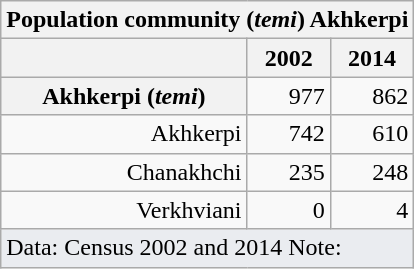<table class="wikitable" style="text-align:right">
<tr>
<th colspan=19>Population community (<em>temi</em>) Akhkerpi</th>
</tr>
<tr>
<th></th>
<th>2002</th>
<th>2014</th>
</tr>
<tr>
<th>Akhkerpi (<em>temi</em>)</th>
<td>977</td>
<td> 862</td>
</tr>
<tr>
<td>Akhkerpi</td>
<td>742</td>
<td> 610</td>
</tr>
<tr>
<td>Chanakhchi</td>
<td>235</td>
<td> 248</td>
</tr>
<tr>
<td>Verkhviani</td>
<td>0</td>
<td> 4</td>
</tr>
<tr>
<td colspan=15 class="wikitable" style="align:left;text-align:left;background-color:#eaecf0">Data: Census 2002 and 2014  Note:</td>
</tr>
</table>
